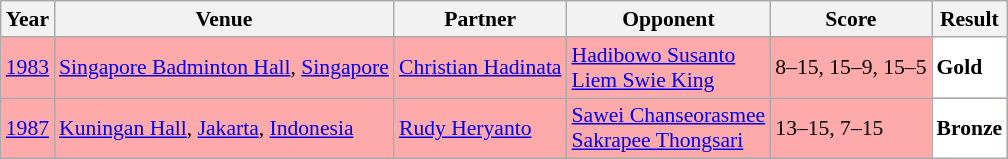<table class="sortable wikitable" style="font-size: 90%">
<tr>
<th>Year</th>
<th>Venue</th>
<th>Partner</th>
<th>Opponent</th>
<th>Score</th>
<th>Result</th>
</tr>
<tr style="background:#FFAAAA">
<td align="center"><a href='#'>1983</a></td>
<td align="left"><a href='#'>Singapore Badminton Hall</a>, <a href='#'>Singapore</a></td>
<td align="left"> <a href='#'>Christian Hadinata</a></td>
<td align="left"> <a href='#'>Hadibowo Susanto</a> <br>  <a href='#'>Liem Swie King</a></td>
<td align="left">8–15, 15–9, 15–5</td>
<td style="text-align:left; background:white"> <strong>Gold</strong></td>
</tr>
<tr style="background:#FFAAAA">
<td align="center"><a href='#'>1987</a></td>
<td align="left"><a href='#'>Kuningan Hall</a>, <a href='#'>Jakarta</a>, <a href='#'>Indonesia</a></td>
<td align="left"> <a href='#'>Rudy Heryanto</a></td>
<td align="left"> <a href='#'>Sawei Chanseorasmee</a> <br>  <a href='#'>Sakrapee Thongsari</a></td>
<td align="left">13–15, 7–15</td>
<td style="text-align:left; background:white"> <strong>Bronze</strong></td>
</tr>
</table>
